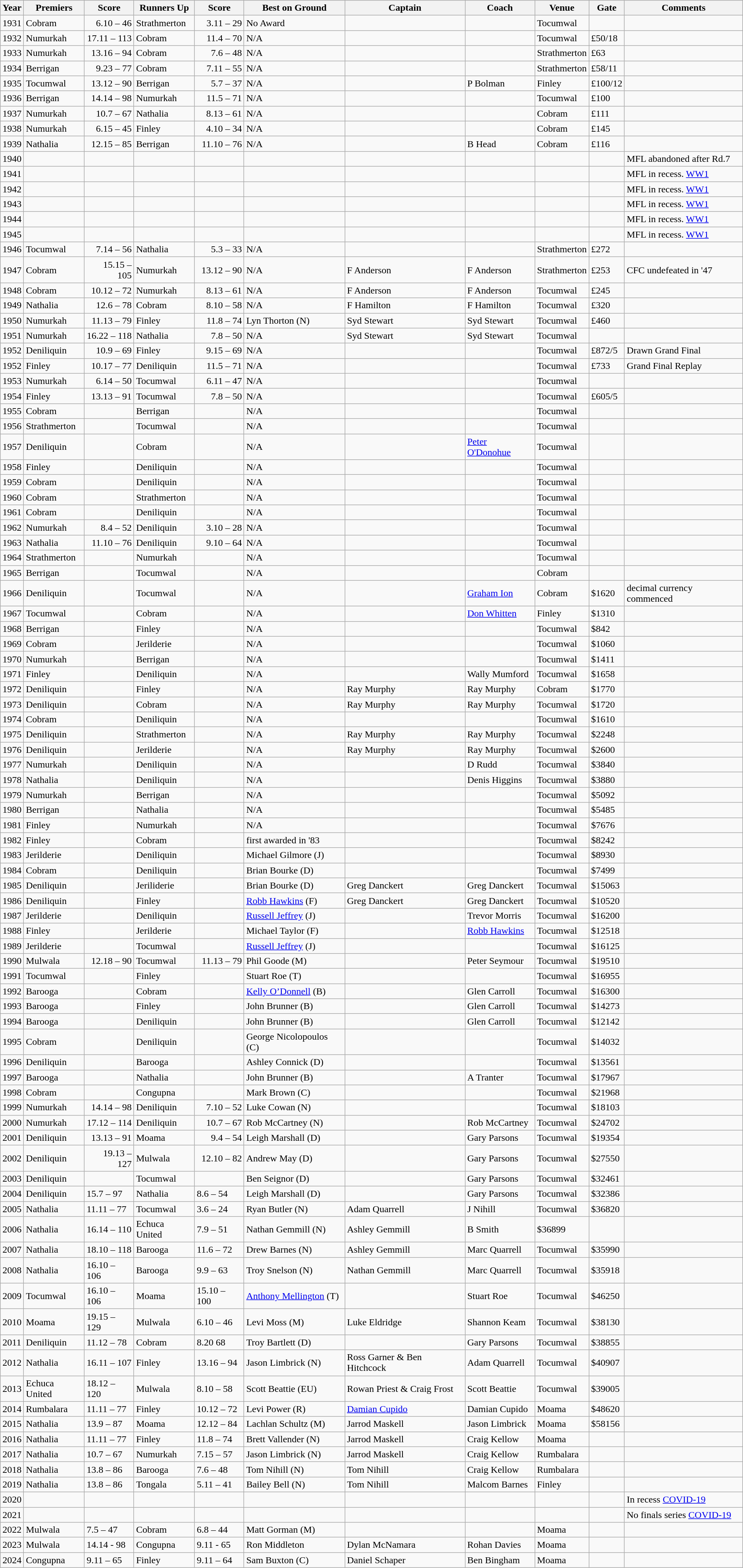<table class="wikitable sortable">
<tr>
<th>Year</th>
<th><span>Premiers</span></th>
<th>Score</th>
<th>Runners Up</th>
<th>Score</th>
<th>Best on Ground</th>
<th>Captain</th>
<th>Coach</th>
<th>Venue</th>
<th>Gate</th>
<th>Comments</th>
</tr>
<tr>
<td>1931</td>
<td>Cobram</td>
<td align=right>6.10 – 46</td>
<td>Strathmerton</td>
<td align=right>3.11 – 29</td>
<td>No Award</td>
<td></td>
<td></td>
<td>Tocumwal</td>
<td></td>
<td></td>
</tr>
<tr>
<td>1932</td>
<td>Numurkah</td>
<td align=right>17.11 – 113</td>
<td>Cobram</td>
<td align=right>11.4 – 70</td>
<td>N/A</td>
<td></td>
<td></td>
<td>Tocumwal</td>
<td>£50/18</td>
<td></td>
</tr>
<tr>
<td>1933</td>
<td>Numurkah</td>
<td align=right>13.16 – 94</td>
<td>Cobram</td>
<td align=right>7.6 – 48</td>
<td>N/A</td>
<td></td>
<td></td>
<td>Strathmerton</td>
<td>£63</td>
<td></td>
</tr>
<tr>
<td>1934</td>
<td>Berrigan</td>
<td align=right>9.23 – 77</td>
<td>Cobram</td>
<td align=right>7.11 – 55</td>
<td>N/A</td>
<td></td>
<td></td>
<td>Strathmerton</td>
<td>£58/11</td>
<td></td>
</tr>
<tr>
<td>1935</td>
<td>Tocumwal</td>
<td align=right>13.12 – 90</td>
<td>Berrigan</td>
<td align=right>5.7 – 37</td>
<td>N/A</td>
<td></td>
<td>P Bolman</td>
<td>Finley</td>
<td>£100/12</td>
<td></td>
</tr>
<tr>
<td>1936</td>
<td>Berrigan</td>
<td align=right>14.14 – 98</td>
<td>Numurkah</td>
<td align=right>11.5 – 71</td>
<td>N/A</td>
<td></td>
<td></td>
<td>Tocumwal</td>
<td>£100</td>
<td></td>
</tr>
<tr>
<td>1937</td>
<td>Numurkah</td>
<td align=right>10.7 – 67</td>
<td>Nathalia</td>
<td align=right>8.13 – 61</td>
<td>N/A</td>
<td></td>
<td></td>
<td>Cobram</td>
<td>£111</td>
<td></td>
</tr>
<tr>
<td>1938</td>
<td>Numurkah</td>
<td align=right>6.15 – 45</td>
<td>Finley</td>
<td align=right>4.10 – 34</td>
<td>N/A</td>
<td></td>
<td></td>
<td>Cobram</td>
<td>£145</td>
<td></td>
</tr>
<tr>
<td>1939</td>
<td>Nathalia</td>
<td align=right>12.15 – 85</td>
<td>Berrigan</td>
<td align=right>11.10 – 76</td>
<td>N/A</td>
<td></td>
<td>B Head</td>
<td>Cobram</td>
<td>£116</td>
<td></td>
</tr>
<tr>
<td>1940</td>
<td></td>
<td></td>
<td></td>
<td></td>
<td></td>
<td></td>
<td></td>
<td></td>
<td></td>
<td>MFL abandoned after Rd.7 </td>
</tr>
<tr>
<td>1941</td>
<td></td>
<td></td>
<td></td>
<td></td>
<td></td>
<td></td>
<td></td>
<td></td>
<td></td>
<td>MFL in recess. <a href='#'>WW1</a></td>
</tr>
<tr>
<td>1942</td>
<td></td>
<td></td>
<td></td>
<td></td>
<td></td>
<td></td>
<td></td>
<td></td>
<td></td>
<td>MFL in recess. <a href='#'>WW1</a></td>
</tr>
<tr>
<td>1943</td>
<td></td>
<td></td>
<td></td>
<td></td>
<td></td>
<td></td>
<td></td>
<td></td>
<td></td>
<td>MFL in recess. <a href='#'>WW1</a></td>
</tr>
<tr>
<td>1944</td>
<td></td>
<td></td>
<td></td>
<td></td>
<td></td>
<td></td>
<td></td>
<td></td>
<td></td>
<td>MFL in recess. <a href='#'>WW1</a></td>
</tr>
<tr>
<td>1945</td>
<td></td>
<td></td>
<td></td>
<td></td>
<td></td>
<td></td>
<td></td>
<td></td>
<td></td>
<td>MFL in recess. <a href='#'>WW1</a></td>
</tr>
<tr>
<td>1946</td>
<td>Tocumwal</td>
<td align=right>7.14 – 56</td>
<td>Nathalia</td>
<td align=right>5.3 – 33</td>
<td>N/A</td>
<td></td>
<td></td>
<td>Strathmerton</td>
<td>£272</td>
<td></td>
</tr>
<tr>
<td>1947</td>
<td>Cobram</td>
<td align=right>15.15 – 105</td>
<td>Numurkah</td>
<td align=right>13.12 – 90</td>
<td>N/A</td>
<td>F Anderson</td>
<td>F Anderson</td>
<td>Strathmerton</td>
<td>£253</td>
<td>CFC undefeated in '47 </td>
</tr>
<tr>
<td>1948</td>
<td>Cobram</td>
<td align=right>10.12 – 72</td>
<td>Numurkah</td>
<td align=right>8.13 – 61</td>
<td>N/A</td>
<td>F Anderson</td>
<td>F Anderson</td>
<td>Tocumwal</td>
<td>£245</td>
<td></td>
</tr>
<tr>
<td>1949</td>
<td>Nathalia</td>
<td align=right>12.6 – 78</td>
<td>Cobram</td>
<td align=right>8.10 – 58</td>
<td>N/A</td>
<td>F Hamilton</td>
<td>F Hamilton</td>
<td>Tocumwal</td>
<td>£320</td>
<td></td>
</tr>
<tr>
<td>1950</td>
<td>Numurkah</td>
<td align=right>11.13 – 79</td>
<td>Finley</td>
<td align=right>11.8 – 74</td>
<td>Lyn Thorton (N)</td>
<td>Syd Stewart</td>
<td>Syd Stewart</td>
<td>Tocumwal</td>
<td>£460</td>
<td></td>
</tr>
<tr>
<td>1951</td>
<td>Numurkah</td>
<td align=right>16.22 – 118</td>
<td>Nathalia</td>
<td align=right>7.8 – 50</td>
<td>N/A</td>
<td>Syd Stewart</td>
<td>Syd Stewart</td>
<td>Tocumwal</td>
<td></td>
<td></td>
</tr>
<tr>
<td>1952</td>
<td>Deniliquin</td>
<td align=right>10.9 – 69</td>
<td>Finley</td>
<td align=right>9.15 – 69</td>
<td>N/A</td>
<td></td>
<td></td>
<td>Tocumwal</td>
<td>£872/5</td>
<td>Drawn Grand Final </td>
</tr>
<tr>
<td>1952</td>
<td>Finley</td>
<td align=right>10.17 – 77</td>
<td>Deniliquin</td>
<td align=right>11.5 – 71</td>
<td>N/A</td>
<td></td>
<td></td>
<td>Tocumwal</td>
<td>£733</td>
<td>Grand Final Replay</td>
</tr>
<tr>
<td>1953</td>
<td>Numurkah</td>
<td align=right>6.14 – 50</td>
<td>Tocumwal</td>
<td align=right>6.11 – 47</td>
<td>N/A</td>
<td></td>
<td></td>
<td>Tocumwal</td>
<td></td>
<td></td>
</tr>
<tr>
<td>1954</td>
<td>Finley</td>
<td align=right>13.13 – 91</td>
<td>Tocumwal</td>
<td align=right>7.8 – 50</td>
<td>N/A</td>
<td></td>
<td></td>
<td>Tocumwal</td>
<td>£605/5</td>
<td></td>
</tr>
<tr>
<td>1955</td>
<td>Cobram</td>
<td></td>
<td>Berrigan</td>
<td></td>
<td>N/A</td>
<td></td>
<td></td>
<td>Tocumwal</td>
<td></td>
<td></td>
</tr>
<tr>
<td>1956</td>
<td>Strathmerton</td>
<td></td>
<td>Tocumwal</td>
<td></td>
<td>N/A</td>
<td></td>
<td></td>
<td>Tocumwal</td>
<td></td>
<td></td>
</tr>
<tr>
<td>1957</td>
<td>Deniliquin</td>
<td></td>
<td>Cobram</td>
<td></td>
<td>N/A</td>
<td></td>
<td><a href='#'>Peter O'Donohue</a></td>
<td>Tocumwal</td>
<td></td>
<td></td>
</tr>
<tr>
<td>1958</td>
<td>Finley</td>
<td></td>
<td>Deniliquin</td>
<td></td>
<td>N/A</td>
<td></td>
<td></td>
<td>Tocumwal</td>
<td></td>
<td></td>
</tr>
<tr>
<td>1959</td>
<td>Cobram</td>
<td></td>
<td>Deniliquin</td>
<td></td>
<td>N/A</td>
<td></td>
<td></td>
<td>Tocumwal</td>
<td></td>
<td></td>
</tr>
<tr>
<td>1960</td>
<td>Cobram</td>
<td></td>
<td>Strathmerton</td>
<td></td>
<td>N/A</td>
<td></td>
<td></td>
<td>Tocumwal</td>
<td></td>
<td></td>
</tr>
<tr>
<td>1961</td>
<td>Cobram</td>
<td></td>
<td>Deniliquin</td>
<td></td>
<td>N/A</td>
<td></td>
<td></td>
<td>Tocumwal</td>
<td></td>
<td></td>
</tr>
<tr>
<td>1962</td>
<td>Numurkah</td>
<td align=right>8.4 – 52</td>
<td>Deniliquin</td>
<td align=right>3.10 – 28</td>
<td>N/A</td>
<td></td>
<td></td>
<td>Tocumwal</td>
<td></td>
<td></td>
</tr>
<tr>
<td>1963</td>
<td>Nathalia</td>
<td align=right>11.10 – 76</td>
<td>Deniliquin</td>
<td align=right>9.10 – 64</td>
<td>N/A</td>
<td></td>
<td></td>
<td>Tocumwal</td>
<td></td>
<td></td>
</tr>
<tr>
<td>1964</td>
<td>Strathmerton</td>
<td></td>
<td>Numurkah</td>
<td></td>
<td>N/A</td>
<td></td>
<td></td>
<td>Tocumwal</td>
<td></td>
<td></td>
</tr>
<tr>
<td>1965</td>
<td>Berrigan</td>
<td></td>
<td>Tocumwal</td>
<td></td>
<td>N/A</td>
<td></td>
<td></td>
<td>Cobram</td>
<td></td>
<td></td>
</tr>
<tr>
<td>1966</td>
<td>Deniliquin</td>
<td></td>
<td>Tocumwal</td>
<td></td>
<td>N/A</td>
<td></td>
<td><a href='#'>Graham Ion</a></td>
<td>Cobram</td>
<td>$1620</td>
<td>decimal currency commenced</td>
</tr>
<tr>
<td>1967</td>
<td>Tocumwal</td>
<td></td>
<td>Cobram</td>
<td></td>
<td>N/A</td>
<td></td>
<td><a href='#'>Don Whitten</a></td>
<td>Finley</td>
<td>$1310</td>
<td></td>
</tr>
<tr>
<td>1968</td>
<td>Berrigan</td>
<td></td>
<td>Finley</td>
<td></td>
<td>N/A</td>
<td></td>
<td></td>
<td>Tocumwal</td>
<td>$842</td>
<td></td>
</tr>
<tr>
<td>1969</td>
<td>Cobram</td>
<td></td>
<td>Jerilderie</td>
<td></td>
<td>N/A</td>
<td></td>
<td></td>
<td>Tocumwal</td>
<td>$1060</td>
<td></td>
</tr>
<tr>
<td>1970</td>
<td>Numurkah</td>
<td></td>
<td>Berrigan</td>
<td></td>
<td>N/A</td>
<td></td>
<td></td>
<td>Tocumwal</td>
<td>$1411</td>
<td></td>
</tr>
<tr>
<td>1971</td>
<td>Finley</td>
<td></td>
<td>Deniliquin</td>
<td></td>
<td>N/A</td>
<td></td>
<td>Wally Mumford</td>
<td>Tocumwal</td>
<td>$1658</td>
<td></td>
</tr>
<tr>
<td>1972</td>
<td>Deniliquin</td>
<td></td>
<td>Finley</td>
<td></td>
<td>N/A</td>
<td>Ray Murphy</td>
<td>Ray Murphy</td>
<td>Cobram</td>
<td>$1770</td>
<td></td>
</tr>
<tr>
<td>1973</td>
<td>Deniliquin</td>
<td></td>
<td>Cobram</td>
<td></td>
<td>N/A</td>
<td>Ray Murphy</td>
<td>Ray Murphy</td>
<td>Tocumwal</td>
<td>$1720</td>
<td></td>
</tr>
<tr>
<td>1974</td>
<td>Cobram</td>
<td></td>
<td>Deniliquin</td>
<td></td>
<td>N/A</td>
<td></td>
<td></td>
<td>Tocumwal</td>
<td>$1610</td>
<td></td>
</tr>
<tr>
<td>1975</td>
<td>Deniliquin</td>
<td></td>
<td>Strathmerton</td>
<td></td>
<td>N/A</td>
<td>Ray Murphy</td>
<td>Ray Murphy</td>
<td>Tocumwal</td>
<td>$2248</td>
<td></td>
</tr>
<tr>
<td>1976</td>
<td>Deniliquin</td>
<td></td>
<td>Jerilderie</td>
<td></td>
<td>N/A</td>
<td>Ray Murphy</td>
<td>Ray Murphy</td>
<td>Tocumwal</td>
<td>$2600</td>
<td></td>
</tr>
<tr>
<td>1977</td>
<td>Numurkah</td>
<td></td>
<td>Deniliquin</td>
<td></td>
<td>N/A</td>
<td></td>
<td>D Rudd</td>
<td>Tocumwal</td>
<td>$3840</td>
<td></td>
</tr>
<tr>
<td>1978</td>
<td>Nathalia</td>
<td></td>
<td>Deniliquin</td>
<td></td>
<td>N/A</td>
<td></td>
<td>Denis Higgins</td>
<td>Tocumwal</td>
<td>$3880</td>
<td></td>
</tr>
<tr>
<td>1979</td>
<td>Numurkah</td>
<td></td>
<td>Berrigan</td>
<td></td>
<td>N/A</td>
<td></td>
<td></td>
<td>Tocumwal</td>
<td>$5092</td>
<td></td>
</tr>
<tr>
<td>1980</td>
<td>Berrigan</td>
<td></td>
<td>Nathalia</td>
<td></td>
<td>N/A</td>
<td></td>
<td></td>
<td>Tocumwal</td>
<td>$5485</td>
<td></td>
</tr>
<tr>
<td>1981</td>
<td>Finley</td>
<td></td>
<td>Numurkah</td>
<td></td>
<td>N/A</td>
<td></td>
<td></td>
<td>Tocumwal</td>
<td>$7676</td>
<td></td>
</tr>
<tr>
<td>1982</td>
<td>Finley</td>
<td></td>
<td>Cobram</td>
<td></td>
<td>first awarded in '83</td>
<td></td>
<td></td>
<td>Tocumwal</td>
<td>$8242</td>
<td></td>
</tr>
<tr>
<td>1983</td>
<td>Jerilderie</td>
<td></td>
<td>Deniliquin</td>
<td></td>
<td>Michael Gilmore (J)</td>
<td></td>
<td></td>
<td>Tocumwal</td>
<td>$8930</td>
<td></td>
</tr>
<tr>
<td>1984</td>
<td>Cobram</td>
<td></td>
<td>Deniliquin</td>
<td></td>
<td>Brian Bourke (D)</td>
<td></td>
<td></td>
<td>Tocumwal</td>
<td>$7499</td>
<td></td>
</tr>
<tr>
<td>1985</td>
<td>Deniliquin</td>
<td></td>
<td>Jeriliderie</td>
<td></td>
<td>Brian Bourke (D)</td>
<td>Greg Danckert</td>
<td>Greg Danckert</td>
<td>Tocumwal</td>
<td>$15063</td>
<td></td>
</tr>
<tr>
<td>1986</td>
<td>Deniliquin</td>
<td></td>
<td>Finley</td>
<td></td>
<td><a href='#'>Robb Hawkins</a> (F)</td>
<td>Greg Danckert</td>
<td>Greg Danckert</td>
<td>Tocumwal</td>
<td>$10520</td>
<td></td>
</tr>
<tr>
<td>1987</td>
<td>Jerilderie</td>
<td></td>
<td>Deniliquin</td>
<td></td>
<td><a href='#'>Russell Jeffrey</a> (J)</td>
<td></td>
<td>Trevor Morris</td>
<td>Tocumwal</td>
<td>$16200</td>
<td></td>
</tr>
<tr>
<td>1988</td>
<td>Finley</td>
<td></td>
<td>Jerilderie</td>
<td></td>
<td>Michael Taylor (F)</td>
<td></td>
<td><a href='#'>Robb Hawkins</a></td>
<td>Tocumwal</td>
<td>$12518</td>
<td></td>
</tr>
<tr>
<td>1989</td>
<td>Jerilderie</td>
<td></td>
<td>Tocumwal</td>
<td></td>
<td><a href='#'>Russell Jeffrey</a> (J)</td>
<td></td>
<td></td>
<td>Tocumwal</td>
<td>$16125</td>
<td></td>
</tr>
<tr>
<td>1990</td>
<td>Mulwala</td>
<td align=right>12.18 – 90</td>
<td>Tocumwal</td>
<td align=right>11.13 – 79</td>
<td>Phil Goode (M)</td>
<td></td>
<td>Peter Seymour</td>
<td>Tocumwal</td>
<td>$19510</td>
<td></td>
</tr>
<tr>
<td>1991</td>
<td>Tocumwal</td>
<td></td>
<td>Finley</td>
<td></td>
<td>Stuart Roe (T)</td>
<td></td>
<td></td>
<td>Tocumwal</td>
<td>$16955</td>
<td></td>
</tr>
<tr>
<td>1992</td>
<td>Barooga</td>
<td></td>
<td>Cobram</td>
<td></td>
<td><a href='#'>Kelly O’Donnell</a> (B)</td>
<td></td>
<td>Glen Carroll</td>
<td>Tocumwal</td>
<td>$16300</td>
<td></td>
</tr>
<tr>
<td>1993</td>
<td>Barooga</td>
<td></td>
<td>Finley</td>
<td></td>
<td>John Brunner (B)</td>
<td></td>
<td>Glen Carroll</td>
<td>Tocumwal</td>
<td>$14273</td>
<td></td>
</tr>
<tr>
<td>1994</td>
<td>Barooga</td>
<td></td>
<td>Deniliquin</td>
<td></td>
<td>John Brunner (B)</td>
<td></td>
<td>Glen Carroll</td>
<td>Tocumwal</td>
<td>$12142</td>
<td></td>
</tr>
<tr>
<td>1995</td>
<td>Cobram</td>
<td></td>
<td>Deniliquin</td>
<td></td>
<td>George Nicolopoulos (C)</td>
<td></td>
<td></td>
<td>Tocumwal</td>
<td>$14032</td>
<td></td>
</tr>
<tr>
<td>1996</td>
<td>Deniliquin</td>
<td></td>
<td>Barooga</td>
<td></td>
<td>Ashley Connick (D)</td>
<td></td>
<td></td>
<td>Tocumwal</td>
<td>$13561</td>
<td></td>
</tr>
<tr>
<td>1997</td>
<td>Barooga</td>
<td></td>
<td>Nathalia</td>
<td></td>
<td>John Brunner (B)</td>
<td></td>
<td>A Tranter</td>
<td>Tocumwal</td>
<td>$17967</td>
<td></td>
</tr>
<tr>
<td>1998</td>
<td>Cobram</td>
<td></td>
<td>Congupna</td>
<td></td>
<td>Mark Brown (C)</td>
<td></td>
<td></td>
<td>Tocumwal</td>
<td>$21968</td>
<td></td>
</tr>
<tr .>
<td>1999</td>
<td>Numurkah</td>
<td align=right>14.14 – 98</td>
<td>Deniliquin</td>
<td align=right>7.10 – 52</td>
<td>Luke Cowan (N)</td>
<td></td>
<td></td>
<td>Tocumwal</td>
<td>$18103</td>
<td></td>
</tr>
<tr>
<td>2000</td>
<td>Numurkah</td>
<td align=right>17.12 – 114</td>
<td>Deniliquin</td>
<td align=right>10.7 – 67</td>
<td>Rob McCartney (N)</td>
<td></td>
<td>Rob McCartney</td>
<td>Tocumwal</td>
<td>$24702</td>
<td></td>
</tr>
<tr>
<td>2001</td>
<td>Deniliquin</td>
<td align=right>13.13 – 91</td>
<td>Moama</td>
<td align=right>9.4 – 54</td>
<td>Leigh Marshall (D)</td>
<td></td>
<td>Gary Parsons</td>
<td>Tocumwal</td>
<td>$19354</td>
<td></td>
</tr>
<tr>
<td>2002</td>
<td>Deniliquin</td>
<td align=right>19.13 – 127</td>
<td>Mulwala</td>
<td align=right>12.10 – 82</td>
<td>Andrew May (D)</td>
<td></td>
<td>Gary Parsons</td>
<td>Tocumwal</td>
<td>$27550</td>
<td></td>
</tr>
<tr>
<td>2003</td>
<td>Deniliquin</td>
<td></td>
<td>Tocumwal</td>
<td></td>
<td>Ben Seignor (D)</td>
<td></td>
<td>Gary Parsons</td>
<td>Tocumwal</td>
<td>$32461</td>
<td></td>
</tr>
<tr>
<td>2004</td>
<td>Deniliquin</td>
<td>15.7 – 97</td>
<td>Nathalia</td>
<td>8.6 – 54</td>
<td>Leigh Marshall (D)</td>
<td></td>
<td>Gary Parsons</td>
<td>Tocumwal</td>
<td>$32386</td>
<td></td>
</tr>
<tr>
<td>2005</td>
<td>Nathalia</td>
<td>11.11 – 77</td>
<td>Tocumwal</td>
<td>3.6 – 24</td>
<td>Ryan Butler (N)</td>
<td>Adam Quarrell</td>
<td>J Nihill</td>
<td>Tocumwal</td>
<td>$36820</td>
<td></td>
</tr>
<tr>
<td>2006</td>
<td>Nathalia</td>
<td>16.14 – 110</td>
<td>Echuca United</td>
<td>7.9 – 51</td>
<td>Nathan Gemmill (N)</td>
<td>Ashley Gemmill</td>
<td>B Smith</td>
<td Tocumwal>$36899</td>
<td></td>
</tr>
<tr>
<td>2007</td>
<td>Nathalia</td>
<td>18.10 – 118</td>
<td>Barooga</td>
<td>11.6 – 72</td>
<td>Drew Barnes (N)</td>
<td>Ashley Gemmill</td>
<td>Marc Quarrell</td>
<td>Tocumwal</td>
<td>$35990</td>
<td></td>
</tr>
<tr>
<td>2008</td>
<td>Nathalia</td>
<td>16.10 – 106</td>
<td>Barooga</td>
<td>9.9 – 63</td>
<td>Troy Snelson (N)</td>
<td>Nathan Gemmill</td>
<td>Marc Quarrell</td>
<td>Tocumwal</td>
<td>$35918</td>
<td></td>
</tr>
<tr>
<td>2009</td>
<td>Tocumwal</td>
<td>16.10 – 106</td>
<td>Moama</td>
<td>15.10 – 100</td>
<td><a href='#'>Anthony Mellington</a> (T)</td>
<td></td>
<td>Stuart Roe</td>
<td>Tocumwal</td>
<td>$46250</td>
<td></td>
</tr>
<tr>
<td>2010</td>
<td>Moama</td>
<td>19.15 – 129</td>
<td>Mulwala</td>
<td>6.10 – 46</td>
<td>Levi Moss (M)</td>
<td>Luke Eldridge</td>
<td>Shannon Keam</td>
<td>Tocumwal</td>
<td>$38130</td>
<td></td>
</tr>
<tr>
<td>2011</td>
<td>Deniliquin</td>
<td>11.12 – 78</td>
<td>Cobram</td>
<td>8.20 68</td>
<td>Troy Bartlett (D)</td>
<td></td>
<td>Gary Parsons</td>
<td>Tocumwal</td>
<td>$38855</td>
<td></td>
</tr>
<tr>
<td>2012</td>
<td>Nathalia</td>
<td>16.11 – 107</td>
<td>Finley</td>
<td>13.16 – 94</td>
<td>Jason Limbrick (N)</td>
<td>Ross Garner & Ben Hitchcock</td>
<td>Adam Quarrell</td>
<td>Tocumwal</td>
<td>$40907</td>
<td></td>
</tr>
<tr>
<td>2013</td>
<td>Echuca United</td>
<td>18.12 – 120</td>
<td>Mulwala</td>
<td>8.10 – 58</td>
<td>Scott Beattie (EU)</td>
<td>Rowan Priest & Craig Frost</td>
<td>Scott Beattie</td>
<td>Tocumwal</td>
<td>$39005</td>
<td></td>
</tr>
<tr>
<td>2014</td>
<td>Rumbalara</td>
<td>11.11 – 77</td>
<td>Finley</td>
<td>10.12 – 72</td>
<td>Levi Power (R)</td>
<td><a href='#'>Damian Cupido</a></td>
<td>Damian Cupido</td>
<td>Moama</td>
<td>$48620</td>
<td></td>
</tr>
<tr>
<td>2015</td>
<td>Nathalia</td>
<td>13.9 – 87</td>
<td>Moama</td>
<td>12.12 – 84</td>
<td>Lachlan Schultz (M)</td>
<td>Jarrod Maskell</td>
<td>Jason Limbrick</td>
<td>Moama</td>
<td>$58156</td>
<td></td>
</tr>
<tr>
<td>2016</td>
<td>Nathalia</td>
<td>11.11 – 77</td>
<td>Finley</td>
<td>11.8 – 74</td>
<td>Brett Vallender (N)</td>
<td>Jarrod Maskell</td>
<td>Craig Kellow</td>
<td>Moama</td>
<td></td>
<td></td>
</tr>
<tr>
<td>2017</td>
<td>Nathalia</td>
<td>10.7 – 67</td>
<td>Numurkah</td>
<td>7.15 – 57</td>
<td>Jason Limbrick (N)</td>
<td>Jarrod Maskell</td>
<td>Craig Kellow</td>
<td>Rumbalara</td>
<td></td>
<td></td>
</tr>
<tr>
<td>2018</td>
<td>Nathalia</td>
<td>13.8 – 86</td>
<td>Barooga</td>
<td>7.6 – 48</td>
<td>Tom Nihill (N)</td>
<td>Tom Nihill</td>
<td>Craig Kellow</td>
<td>Rumbalara</td>
<td></td>
<td></td>
</tr>
<tr>
<td>2019</td>
<td>Nathalia</td>
<td>13.8 – 86</td>
<td>Tongala</td>
<td>5.11 – 41</td>
<td>Bailey Bell (N)</td>
<td>Tom Nihill</td>
<td>Malcom Barnes</td>
<td>Finley</td>
<td></td>
<td></td>
</tr>
<tr>
<td>2020</td>
<td></td>
<td></td>
<td></td>
<td></td>
<td></td>
<td></td>
<td></td>
<td></td>
<td></td>
<td>In recess <a href='#'>COVID-19</a></td>
</tr>
<tr>
<td>2021</td>
<td></td>
<td></td>
<td></td>
<td></td>
<td></td>
<td></td>
<td></td>
<td></td>
<td></td>
<td>No finals series <a href='#'>COVID-19</a></td>
</tr>
<tr>
<td>2022</td>
<td>Mulwala</td>
<td>7.5 – 47</td>
<td>Cobram</td>
<td>6.8 – 44</td>
<td>Matt Gorman (M)</td>
<td></td>
<td></td>
<td>Moama</td>
<td></td>
<td></td>
</tr>
<tr>
<td>2023</td>
<td>Mulwala</td>
<td>14.14 - 98</td>
<td>Congupna</td>
<td>9.11 - 65</td>
<td>Ron Middleton</td>
<td>Dylan McNamara</td>
<td>Rohan Davies</td>
<td>Moama</td>
<td></td>
<td></td>
</tr>
<tr>
<td>2024</td>
<td>Congupna</td>
<td>9.11 – 65</td>
<td>Finley</td>
<td>9.11 – 64</td>
<td>Sam Buxton (C)</td>
<td>Daniel Schaper</td>
<td>Ben Bingham</td>
<td>Moama</td>
<td></td>
<td></td>
</tr>
</table>
